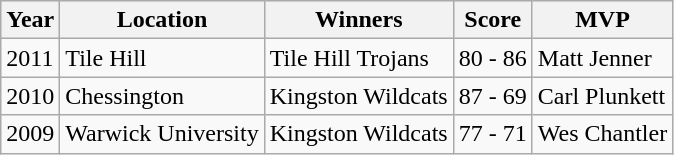<table class="wikitable" style="text-align: left;">
<tr bgcolor="#efefef">
<th>Year</th>
<th>Location</th>
<th>Winners</th>
<th>Score</th>
<th>MVP</th>
</tr>
<tr>
<td>2011</td>
<td>Tile Hill</td>
<td>Tile Hill Trojans</td>
<td>80 - 86</td>
<td>Matt Jenner</td>
</tr>
<tr>
<td>2010</td>
<td>Chessington</td>
<td>Kingston Wildcats</td>
<td>87 - 69</td>
<td>Carl Plunkett</td>
</tr>
<tr>
<td>2009</td>
<td>Warwick University</td>
<td>Kingston Wildcats</td>
<td>77 - 71</td>
<td>Wes Chantler</td>
</tr>
</table>
